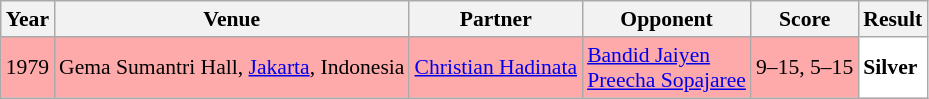<table class="sortable wikitable" style="font-size: 90%;">
<tr>
<th>Year</th>
<th>Venue</th>
<th>Partner</th>
<th>Opponent</th>
<th>Score</th>
<th>Result</th>
</tr>
<tr style="background:#FFAAAA">
<td align="center">1979</td>
<td align="left">Gema Sumantri Hall, <a href='#'>Jakarta</a>, Indonesia</td>
<td align="left"> <a href='#'>Christian Hadinata</a></td>
<td align="left"> <a href='#'>Bandid Jaiyen</a><br> <a href='#'>Preecha Sopajaree</a></td>
<td align="left">9–15, 5–15</td>
<td style="text-align:left; background:white"> <strong>Silver</strong></td>
</tr>
</table>
